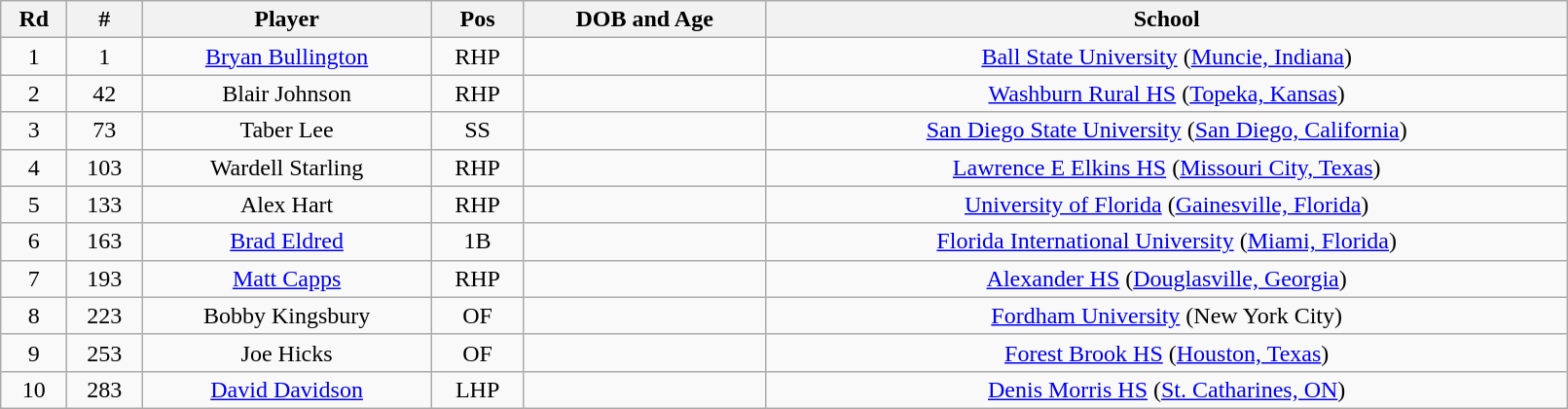<table class="wikitable" style="text-align:center;" width="85%">
<tr>
<th>Rd</th>
<th>#</th>
<th>Player</th>
<th>Pos</th>
<th>DOB and Age</th>
<th>School</th>
</tr>
<tr>
<td>1</td>
<td>1</td>
<td><a href='#'>Bryan Bullington</a></td>
<td>RHP</td>
<td></td>
<td><a href='#'>Ball State University</a> (<a href='#'>Muncie, Indiana</a>)</td>
</tr>
<tr>
<td>2</td>
<td>42</td>
<td>Blair Johnson</td>
<td>RHP</td>
<td></td>
<td><a href='#'>Washburn Rural HS</a> (<a href='#'>Topeka, Kansas</a>)</td>
</tr>
<tr>
<td>3</td>
<td>73</td>
<td>Taber Lee</td>
<td>SS</td>
<td></td>
<td><a href='#'>San Diego State University</a> (<a href='#'>San Diego, California</a>)</td>
</tr>
<tr>
<td>4</td>
<td>103</td>
<td>Wardell Starling</td>
<td>RHP</td>
<td></td>
<td><a href='#'>Lawrence E Elkins HS</a> (<a href='#'>Missouri City, Texas</a>)</td>
</tr>
<tr>
<td>5</td>
<td>133</td>
<td>Alex Hart</td>
<td>RHP</td>
<td></td>
<td><a href='#'>University of Florida</a> (<a href='#'>Gainesville, Florida</a>)</td>
</tr>
<tr>
<td>6</td>
<td>163</td>
<td><a href='#'>Brad Eldred</a></td>
<td>1B</td>
<td></td>
<td><a href='#'>Florida International University</a> (<a href='#'>Miami, Florida</a>)</td>
</tr>
<tr>
<td>7</td>
<td>193</td>
<td><a href='#'>Matt Capps</a></td>
<td>RHP</td>
<td></td>
<td><a href='#'>Alexander HS</a> (<a href='#'>Douglasville, Georgia</a>)</td>
</tr>
<tr>
<td>8</td>
<td>223</td>
<td>Bobby Kingsbury</td>
<td>OF</td>
<td></td>
<td><a href='#'>Fordham University</a> (New York City)</td>
</tr>
<tr>
<td>9</td>
<td>253</td>
<td>Joe Hicks</td>
<td>OF</td>
<td></td>
<td><a href='#'>Forest Brook HS</a> (<a href='#'>Houston, Texas</a>)</td>
</tr>
<tr>
<td>10</td>
<td>283</td>
<td><a href='#'>David Davidson</a></td>
<td>LHP</td>
<td></td>
<td><a href='#'>Denis Morris HS</a> (<a href='#'>St. Catharines, ON</a>)</td>
</tr>
</table>
